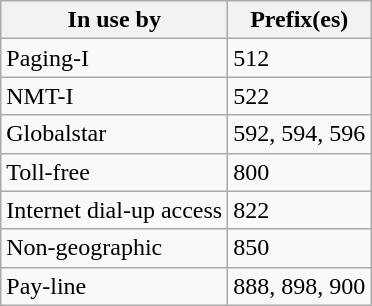<table class="wikitable" border=1>
<tr>
<th>In use by</th>
<th>Prefix(es)</th>
</tr>
<tr>
<td>Paging-I</td>
<td>512</td>
</tr>
<tr>
<td>NMT-I</td>
<td>522</td>
</tr>
<tr>
<td>Globalstar</td>
<td>592, 594, 596</td>
</tr>
<tr>
<td>Toll-free</td>
<td>800</td>
</tr>
<tr>
<td>Internet dial-up access</td>
<td>822</td>
</tr>
<tr>
<td>Non-geographic</td>
<td>850</td>
</tr>
<tr>
<td>Pay-line</td>
<td>888, 898, 900</td>
</tr>
</table>
